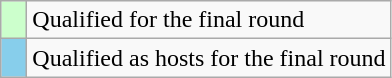<table class="wikitable" style="text-align: left;">
<tr>
<td width=10px bgcolor=#ccffcc></td>
<td>Qualified for the final round</td>
</tr>
<tr>
<td width=10px bgcolor=#87ceeb></td>
<td>Qualified as hosts for the final round</td>
</tr>
</table>
